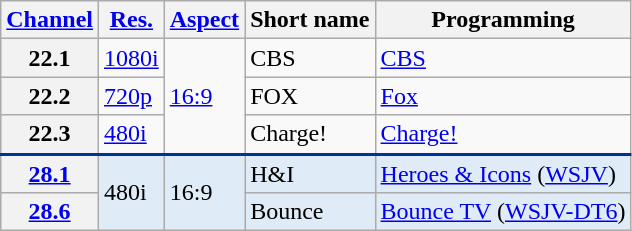<table class="wikitable">
<tr>
<th scope = "col"><a href='#'>Channel</a></th>
<th scope = "col"><a href='#'>Res.</a></th>
<th scope = "col"><a href='#'>Aspect</a></th>
<th scope = "col">Short name</th>
<th scope = "col">Programming</th>
</tr>
<tr>
<th scope = "row">22.1</th>
<td><a href='#'>1080i</a></td>
<td rowspan=3><a href='#'>16:9</a></td>
<td>CBS</td>
<td><a href='#'>CBS</a></td>
</tr>
<tr>
<th scope = "row">22.2</th>
<td><a href='#'>720p</a></td>
<td>FOX</td>
<td><a href='#'>Fox</a></td>
</tr>
<tr>
<th scope = "row">22.3</th>
<td><a href='#'>480i</a></td>
<td>Charge!</td>
<td><a href='#'>Charge!</a></td>
</tr>
<tr style="background-color:#DFEBF6; border-top: 2px solid #003399;">
<th scope = "row"><a href='#'>28.1</a></th>
<td rowspan=2>480i</td>
<td rowspan=2>16:9</td>
<td>H&I</td>
<td><a href='#'>Heroes & Icons</a> (<a href='#'>WSJV</a>)</td>
</tr>
<tr style="background-color:#DFEBF6;">
<th scope = "row"><a href='#'>28.6</a></th>
<td>Bounce</td>
<td><a href='#'>Bounce TV</a> (<a href='#'>WSJV-DT6</a>)</td>
</tr>
</table>
